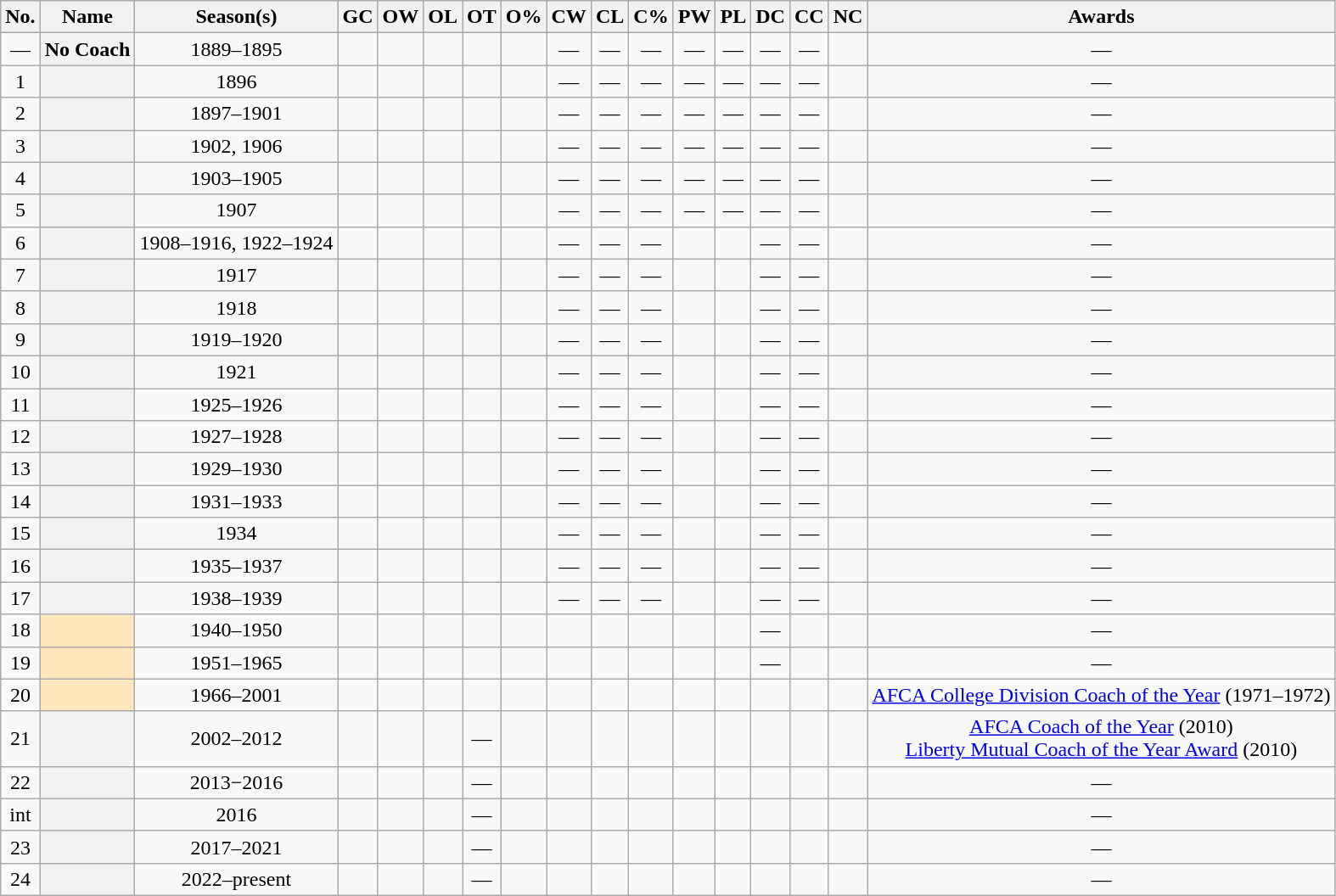<table class="wikitable sortable" style="text-align:center">
<tr>
<th scope="col" class="unsortable">No.</th>
<th scope="col">Name</th>
<th scope="col">Season(s)</th>
<th scope="col">GC</th>
<th scope="col">OW</th>
<th scope="col">OL</th>
<th scope="col">OT</th>
<th scope="col">O%</th>
<th scope="col">CW</th>
<th scope="col">CL</th>
<th scope="col">C%</th>
<th scope="col">PW</th>
<th scope="col">PL</th>
<th scope="col">DC</th>
<th scope="col">CC</th>
<th scope="col">NC</th>
<th scope="col" class="unsortable">Awards</th>
</tr>
<tr>
<td>—</td>
<th scope="row">No Coach</th>
<td>1889–1895</td>
<td></td>
<td></td>
<td></td>
<td></td>
<td></td>
<td>—</td>
<td>—</td>
<td>—</td>
<td>—</td>
<td>—</td>
<td>—</td>
<td>—</td>
<td></td>
<td>—</td>
</tr>
<tr>
<td>1</td>
<th scope="row"></th>
<td>1896</td>
<td></td>
<td></td>
<td></td>
<td></td>
<td></td>
<td>—</td>
<td>—</td>
<td>—</td>
<td>—</td>
<td>—</td>
<td>—</td>
<td>—</td>
<td></td>
<td>—</td>
</tr>
<tr>
<td>2</td>
<th scope="row"></th>
<td>1897–1901</td>
<td></td>
<td></td>
<td></td>
<td></td>
<td></td>
<td>—</td>
<td>—</td>
<td>—</td>
<td>—</td>
<td>—</td>
<td>—</td>
<td>—</td>
<td></td>
<td>—</td>
</tr>
<tr>
<td>3</td>
<th scope="row"></th>
<td>1902, 1906</td>
<td></td>
<td></td>
<td></td>
<td></td>
<td></td>
<td>—</td>
<td>—</td>
<td>—</td>
<td>—</td>
<td>—</td>
<td>—</td>
<td>—</td>
<td></td>
<td>—</td>
</tr>
<tr>
<td>4</td>
<th scope="row"></th>
<td>1903–1905</td>
<td></td>
<td></td>
<td></td>
<td></td>
<td></td>
<td>—</td>
<td>—</td>
<td>—</td>
<td>—</td>
<td>—</td>
<td>—</td>
<td>—</td>
<td></td>
<td>—</td>
</tr>
<tr>
<td>5</td>
<th scope="row"></th>
<td>1907</td>
<td></td>
<td></td>
<td></td>
<td></td>
<td></td>
<td>—</td>
<td>—</td>
<td>—</td>
<td>—</td>
<td>—</td>
<td>—</td>
<td>—</td>
<td></td>
<td>—</td>
</tr>
<tr>
<td>6</td>
<th scope="row"></th>
<td>1908–1916, 1922–1924</td>
<td></td>
<td></td>
<td></td>
<td></td>
<td></td>
<td>—</td>
<td>—</td>
<td>—</td>
<td></td>
<td></td>
<td>—</td>
<td>—</td>
<td></td>
<td>—</td>
</tr>
<tr>
<td>7</td>
<th scope="row"></th>
<td>1917</td>
<td></td>
<td></td>
<td></td>
<td></td>
<td></td>
<td>—</td>
<td>—</td>
<td>—</td>
<td></td>
<td></td>
<td>—</td>
<td>—</td>
<td></td>
<td>—</td>
</tr>
<tr>
<td>8</td>
<th scope="row"></th>
<td>1918</td>
<td></td>
<td></td>
<td></td>
<td></td>
<td></td>
<td>—</td>
<td>—</td>
<td>—</td>
<td></td>
<td></td>
<td>—</td>
<td>—</td>
<td></td>
<td>—</td>
</tr>
<tr>
<td>9</td>
<th scope="row"></th>
<td>1919–1920</td>
<td></td>
<td></td>
<td></td>
<td></td>
<td></td>
<td>—</td>
<td>—</td>
<td>—</td>
<td></td>
<td></td>
<td>—</td>
<td>—</td>
<td></td>
<td>—</td>
</tr>
<tr>
<td>10</td>
<th scope="row"></th>
<td>1921</td>
<td></td>
<td></td>
<td></td>
<td></td>
<td></td>
<td>—</td>
<td>—</td>
<td>—</td>
<td></td>
<td></td>
<td>—</td>
<td>—</td>
<td></td>
<td>—</td>
</tr>
<tr>
<td>11</td>
<th scope="row"></th>
<td>1925–1926</td>
<td></td>
<td></td>
<td></td>
<td></td>
<td></td>
<td>—</td>
<td>—</td>
<td>—</td>
<td></td>
<td></td>
<td>—</td>
<td>—</td>
<td></td>
<td>—</td>
</tr>
<tr>
<td>12</td>
<th scope="row"></th>
<td>1927–1928</td>
<td></td>
<td></td>
<td></td>
<td></td>
<td></td>
<td>—</td>
<td>—</td>
<td>—</td>
<td></td>
<td></td>
<td>—</td>
<td>—</td>
<td></td>
<td>—</td>
</tr>
<tr>
<td>13</td>
<th scope="row"></th>
<td>1929–1930</td>
<td></td>
<td></td>
<td></td>
<td></td>
<td></td>
<td>—</td>
<td>—</td>
<td>—</td>
<td></td>
<td></td>
<td>—</td>
<td>—</td>
<td></td>
<td>—</td>
</tr>
<tr>
<td>14</td>
<th scope="row"></th>
<td>1931–1933</td>
<td></td>
<td></td>
<td></td>
<td></td>
<td></td>
<td>—</td>
<td>—</td>
<td>—</td>
<td></td>
<td></td>
<td>—</td>
<td>—</td>
<td></td>
<td>—</td>
</tr>
<tr>
<td>15</td>
<th scope="row"></th>
<td>1934</td>
<td></td>
<td></td>
<td></td>
<td></td>
<td></td>
<td>—</td>
<td>—</td>
<td>—</td>
<td></td>
<td></td>
<td>—</td>
<td>—</td>
<td></td>
<td>—</td>
</tr>
<tr>
<td>16</td>
<th scope="row"></th>
<td>1935–1937</td>
<td></td>
<td></td>
<td></td>
<td></td>
<td></td>
<td>—</td>
<td>—</td>
<td>—</td>
<td></td>
<td></td>
<td>—</td>
<td>—</td>
<td></td>
<td>—</td>
</tr>
<tr>
<td>17</td>
<th scope="row"></th>
<td>1938–1939</td>
<td></td>
<td></td>
<td></td>
<td></td>
<td></td>
<td>—</td>
<td>—</td>
<td>—</td>
<td></td>
<td></td>
<td>—</td>
<td>—</td>
<td></td>
<td>—</td>
</tr>
<tr>
<td>18</td>
<td scope="row" align="center" bgcolor=#FFE6BD><strong></strong><sup></sup></td>
<td>1940–1950</td>
<td></td>
<td></td>
<td></td>
<td></td>
<td></td>
<td></td>
<td></td>
<td></td>
<td></td>
<td></td>
<td>—</td>
<td></td>
<td></td>
<td>—</td>
</tr>
<tr>
<td>19</td>
<td scope="row" align="center" bgcolor=#FFE6BD><strong></strong><sup></sup></td>
<td>1951–1965</td>
<td></td>
<td></td>
<td></td>
<td></td>
<td></td>
<td></td>
<td></td>
<td></td>
<td></td>
<td></td>
<td>—</td>
<td></td>
<td></td>
<td>—</td>
</tr>
<tr>
<td>20</td>
<td scope="row" align="center" bgcolor=#FFE6BD><strong></strong><sup></sup></td>
<td>1966–2001</td>
<td></td>
<td></td>
<td></td>
<td></td>
<td></td>
<td></td>
<td></td>
<td></td>
<td></td>
<td></td>
<td></td>
<td></td>
<td></td>
<td><a href='#'>AFCA College Division Coach of the Year</a> (1971–1972)</td>
</tr>
<tr>
<td>21</td>
<th scope="row"></th>
<td>2002–2012</td>
<td></td>
<td></td>
<td></td>
<td>—</td>
<td></td>
<td></td>
<td></td>
<td></td>
<td></td>
<td></td>
<td></td>
<td></td>
<td></td>
<td><a href='#'>AFCA Coach of the Year</a> (2010)<br><a href='#'>Liberty Mutual Coach of the Year Award</a> (2010)</td>
</tr>
<tr>
<td>22</td>
<th scope="row"></th>
<td>2013−2016</td>
<td></td>
<td></td>
<td></td>
<td>—</td>
<td></td>
<td></td>
<td></td>
<td></td>
<td></td>
<td></td>
<td></td>
<td></td>
<td></td>
<td>—</td>
</tr>
<tr>
<td>int</td>
<th scope="row"></th>
<td>2016</td>
<td></td>
<td></td>
<td></td>
<td>—</td>
<td></td>
<td></td>
<td></td>
<td></td>
<td></td>
<td></td>
<td></td>
<td></td>
<td></td>
<td>—</td>
</tr>
<tr>
<td>23</td>
<th scope="row"></th>
<td>2017–2021</td>
<td></td>
<td></td>
<td></td>
<td>—</td>
<td></td>
<td></td>
<td></td>
<td></td>
<td></td>
<td></td>
<td></td>
<td></td>
<td></td>
<td>—</td>
</tr>
<tr>
<td>24</td>
<th scope="row"></th>
<td>2022–present</td>
<td></td>
<td></td>
<td></td>
<td>—</td>
<td></td>
<td></td>
<td></td>
<td></td>
<td></td>
<td></td>
<td></td>
<td></td>
<td></td>
<td>—</td>
</tr>
</table>
